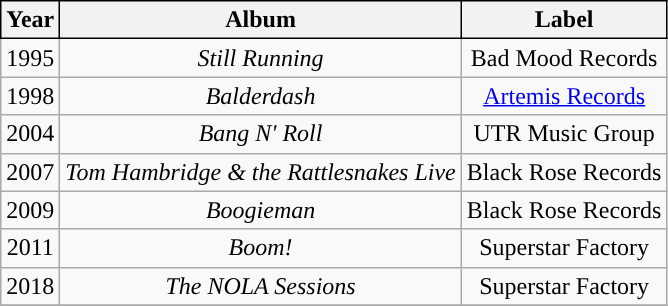<table class="wikitable">
<tr>
<th style="text-align: center; font-weight: bold;border: 1px solid #000;">Year</th>
<th style="text-align: center; font-weight: bold;border: 1px solid #000;">Album</th>
<th style="text-align: center; font-weight: bold;border: 1px solid #000;">Label</th>
</tr>
<tr>
<td style="text-align: center;">1995</td>
<td style="text-align: center;"><em>Still Running</em></td>
<td style="text-align: center;">Bad Mood Records</td>
</tr>
<tr>
<td style="text-align: center;">1998</td>
<td style="text-align: center;"><em>Balderdash</em></td>
<td style="text-align: center;"><a href='#'>Artemis Records</a></td>
</tr>
<tr>
<td style="text-align: center;">2004</td>
<td style="text-align: center;"><em>Bang N' Roll</em></td>
<td style="text-align: center;">UTR Music Group</td>
</tr>
<tr>
<td style="text-align: center;">2007</td>
<td style="text-align: center;"><em>Tom Hambridge & the Rattlesnakes Live</em></td>
<td style="text-align: center;">Black Rose Records</td>
</tr>
<tr>
<td style="text-align: center;">2009</td>
<td style="text-align: center;"><em>Boogieman</em></td>
<td style="text-align: center;">Black Rose Records</td>
</tr>
<tr>
<td style="text-align: center;">2011</td>
<td style="text-align: center;"><em>Boom!</em></td>
<td style="text-align: center;">Superstar Factory</td>
</tr>
<tr>
<td style="text-align: center;">2018</td>
<td style="text-align: center;"><em>The NOLA Sessions</em></td>
<td style="text-align: center;">Superstar Factory</td>
</tr>
<tr>
</tr>
</table>
